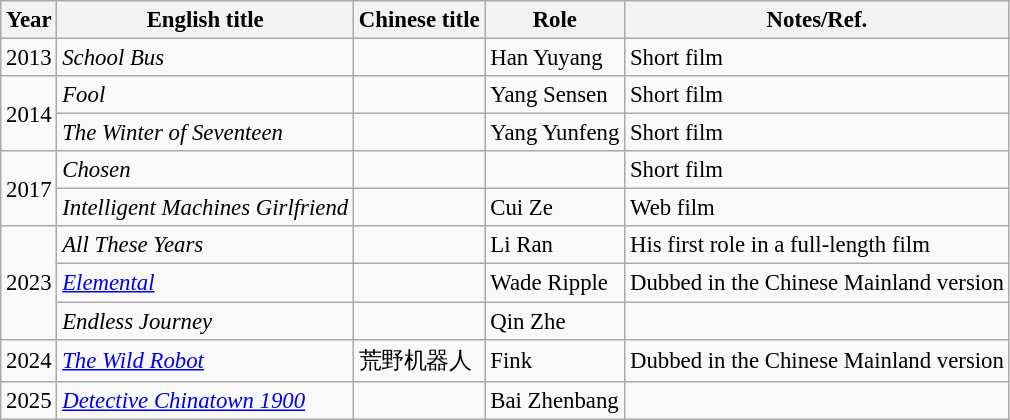<table class="wikitable sortable" style="font-size:95%">
<tr>
<th>Year</th>
<th>English title</th>
<th>Chinese title</th>
<th>Role</th>
<th>Notes/Ref.</th>
</tr>
<tr>
<td>2013</td>
<td><em>School Bus</em></td>
<td></td>
<td>Han Yuyang</td>
<td>Short film</td>
</tr>
<tr>
<td rowspan=2>2014</td>
<td><em>Fool</em></td>
<td></td>
<td>Yang Sensen</td>
<td>Short film</td>
</tr>
<tr>
<td><em>The Winter of Seventeen</em></td>
<td></td>
<td>Yang Yunfeng</td>
<td>Short film</td>
</tr>
<tr>
<td rowspan=2>2017</td>
<td><em>Chosen</em></td>
<td></td>
<td></td>
<td>Short film</td>
</tr>
<tr>
<td><em>Intelligent Machines Girlfriend</em></td>
<td></td>
<td>Cui Ze</td>
<td>Web film</td>
</tr>
<tr>
<td rowspan="3">2023</td>
<td><em>All These Years</em></td>
<td></td>
<td>Li Ran</td>
<td>His first role in a full-length film</td>
</tr>
<tr>
<td><em><a href='#'>Elemental</a></em></td>
<td></td>
<td>Wade Ripple</td>
<td>Dubbed in the Chinese Mainland version</td>
</tr>
<tr>
<td><em>Endless Journey</em></td>
<td></td>
<td>Qin Zhe</td>
<td></td>
</tr>
<tr>
<td>2024</td>
<td><em><a href='#'>The Wild Robot</a></em></td>
<td>荒野机器人</td>
<td>Fink</td>
<td>Dubbed in the Chinese Mainland version</td>
</tr>
<tr>
<td>2025</td>
<td><em><a href='#'>Detective Chinatown 1900</a></em></td>
<td></td>
<td>Bai Zhenbang</td>
<td></td>
</tr>
</table>
